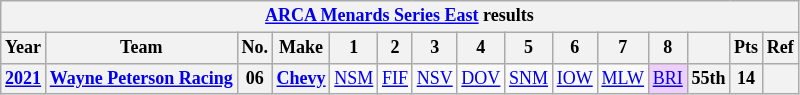<table class="wikitable" style="text-align:center; font-size:75%">
<tr>
<th colspan="15"><a href='#'>ARCA Menards Series East</a> results</th>
</tr>
<tr>
<th>Year</th>
<th>Team</th>
<th>No.</th>
<th>Make</th>
<th>1</th>
<th>2</th>
<th>3</th>
<th>4</th>
<th>5</th>
<th>6</th>
<th>7</th>
<th>8</th>
<th></th>
<th>Pts</th>
<th>Ref</th>
</tr>
<tr>
<th><a href='#'>2021</a></th>
<th><a href='#'>Wayne Peterson Racing</a></th>
<th>06</th>
<th><a href='#'>Chevy</a></th>
<td><a href='#'>NSM</a></td>
<td><a href='#'>FIF</a></td>
<td><a href='#'>NSV</a></td>
<td><a href='#'>DOV</a></td>
<td><a href='#'>SNM</a></td>
<td><a href='#'>IOW</a></td>
<td><a href='#'>MLW</a></td>
<td style="background:#EFCFFF;"><a href='#'>BRI</a><br></td>
<th>55th</th>
<th>14</th>
<th></th>
</tr>
</table>
